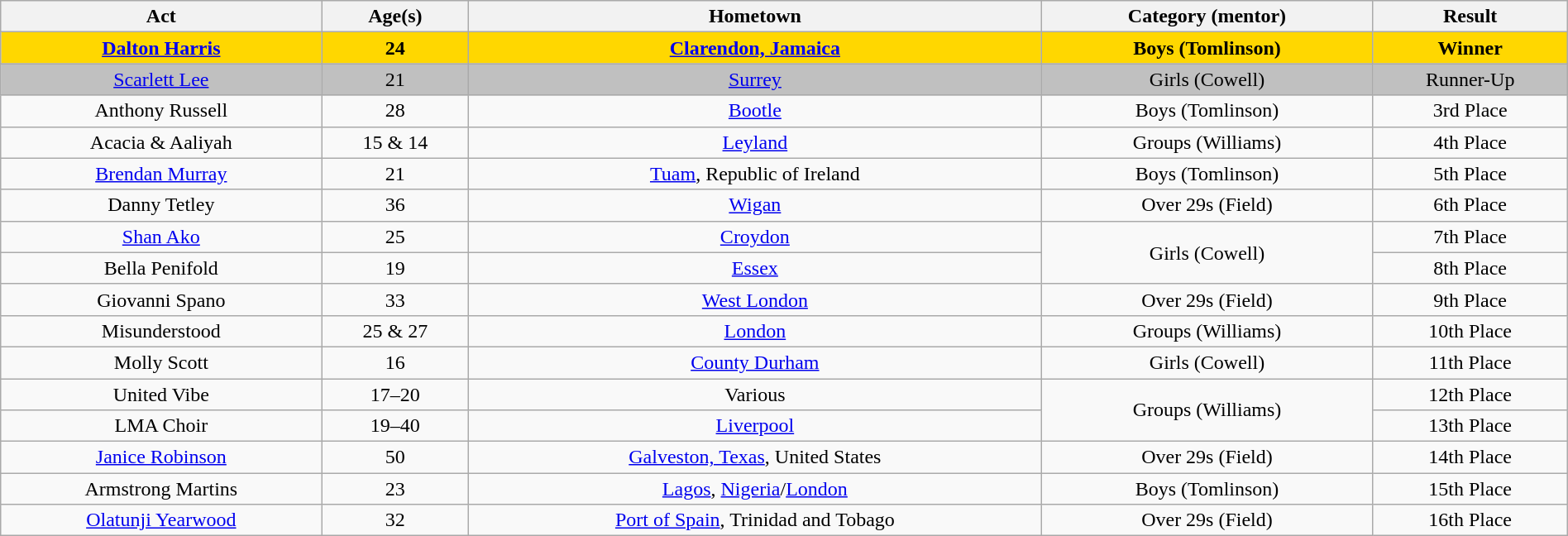<table class="wikitable sortable" style="width:100%; text-align:center;">
<tr>
<th>Act</th>
<th>Age(s)</th>
<th>Hometown</th>
<th>Category (mentor)</th>
<th>Result</th>
</tr>
<tr bgcolor=gold>
<td><strong><a href='#'>Dalton Harris</a></strong></td>
<td><strong>24</strong></td>
<td><strong><a href='#'>Clarendon, Jamaica</a></strong></td>
<td><strong>Boys (Tomlinson)</strong></td>
<td><strong>Winner</strong></td>
</tr>
<tr bgcolor=silver>
<td><a href='#'>Scarlett Lee</a></td>
<td>21</td>
<td><a href='#'>Surrey</a></td>
<td>Girls (Cowell)</td>
<td>Runner-Up</td>
</tr>
<tr>
<td>Anthony Russell</td>
<td>28</td>
<td><a href='#'>Bootle</a></td>
<td>Boys (Tomlinson)</td>
<td>3rd Place</td>
</tr>
<tr>
<td>Acacia & Aaliyah </td>
<td>15 & 14</td>
<td><a href='#'>Leyland</a></td>
<td>Groups (Williams)</td>
<td>4th Place</td>
</tr>
<tr>
<td><a href='#'>Brendan Murray</a> </td>
<td>21</td>
<td><a href='#'>Tuam</a>, Republic of Ireland</td>
<td>Boys (Tomlinson)</td>
<td>5th Place</td>
</tr>
<tr>
<td>Danny Tetley</td>
<td>36</td>
<td><a href='#'>Wigan</a></td>
<td>Over 29s (Field)</td>
<td>6th Place</td>
</tr>
<tr>
<td><a href='#'>Shan Ako</a></td>
<td>25</td>
<td><a href='#'>Croydon</a></td>
<td rowspan="2">Girls (Cowell)</td>
<td>7th Place</td>
</tr>
<tr>
<td>Bella Penifold </td>
<td>19</td>
<td><a href='#'>Essex</a></td>
<td>8th Place</td>
</tr>
<tr>
<td>Giovanni Spano</td>
<td>33</td>
<td><a href='#'>West London</a></td>
<td>Over 29s (Field)</td>
<td>9th Place</td>
</tr>
<tr>
<td>Misunderstood</td>
<td>25 & 27</td>
<td><a href='#'>London</a></td>
<td>Groups (Williams)</td>
<td>10th Place</td>
</tr>
<tr>
<td>Molly Scott</td>
<td>16</td>
<td><a href='#'>County Durham</a></td>
<td>Girls (Cowell)</td>
<td>11th Place</td>
</tr>
<tr>
<td>United Vibe</td>
<td>17–20</td>
<td>Various</td>
<td rowspan="2">Groups (Williams)</td>
<td>12th Place</td>
</tr>
<tr>
<td>LMA Choir</td>
<td>19–40</td>
<td><a href='#'>Liverpool</a></td>
<td>13th Place</td>
</tr>
<tr>
<td><a href='#'>Janice Robinson</a></td>
<td>50</td>
<td><a href='#'>Galveston, Texas</a>, United States</td>
<td>Over 29s (Field)</td>
<td>14th Place</td>
</tr>
<tr>
<td>Armstrong Martins</td>
<td>23</td>
<td><a href='#'>Lagos</a>, <a href='#'>Nigeria</a>/<a href='#'>London</a></td>
<td>Boys (Tomlinson)</td>
<td>15th Place</td>
</tr>
<tr>
<td><a href='#'>Olatunji Yearwood</a></td>
<td>32</td>
<td><a href='#'>Port of Spain</a>, Trinidad and Tobago</td>
<td>Over 29s (Field)</td>
<td>16th Place</td>
</tr>
</table>
